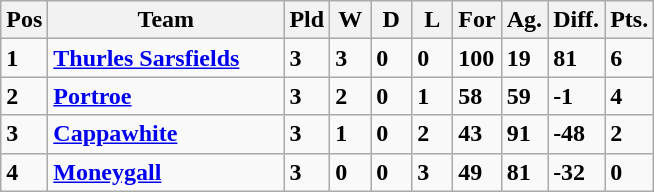<table class="wikitable" style="text-align: centre;">
<tr>
<th width=20>Pos</th>
<th width=150>Team</th>
<th width=20>Pld</th>
<th width=20>W</th>
<th width=20>D</th>
<th width=20>L</th>
<th width=20>For</th>
<th width=20>Ag.</th>
<th width=20>Diff.</th>
<th width=20>Pts.</th>
</tr>
<tr>
<td><strong>1</strong></td>
<td align=left><strong> <a href='#'>Thurles Sarsfields</a> </strong></td>
<td><strong>3</strong></td>
<td><strong>3</strong></td>
<td><strong>0</strong></td>
<td><strong>0</strong></td>
<td><strong>100</strong></td>
<td><strong>19</strong></td>
<td><strong>81</strong></td>
<td><strong>6</strong></td>
</tr>
<tr>
<td><strong>2</strong></td>
<td align=left><strong> <a href='#'>Portroe</a> </strong></td>
<td><strong>3</strong></td>
<td><strong>2</strong></td>
<td><strong>0</strong></td>
<td><strong>1</strong></td>
<td><strong>58</strong></td>
<td><strong>59</strong></td>
<td><strong>-1</strong></td>
<td><strong>4</strong></td>
</tr>
<tr>
<td><strong>3</strong></td>
<td align=left><strong> <a href='#'>Cappawhite</a> </strong></td>
<td><strong>3</strong></td>
<td><strong>1</strong></td>
<td><strong>0</strong></td>
<td><strong>2</strong></td>
<td><strong>43</strong></td>
<td><strong>91</strong></td>
<td><strong>-48</strong></td>
<td><strong>2</strong></td>
</tr>
<tr>
<td><strong>4</strong></td>
<td align=left><strong> <a href='#'>Moneygall</a> </strong></td>
<td><strong>3</strong></td>
<td><strong>0</strong></td>
<td><strong>0</strong></td>
<td><strong>3</strong></td>
<td><strong>49</strong></td>
<td><strong>81</strong></td>
<td><strong>-32</strong></td>
<td><strong>0</strong></td>
</tr>
</table>
